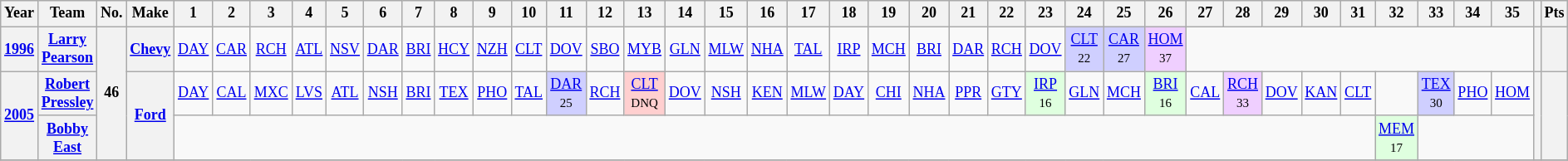<table class="wikitable" style="text-align:center; font-size:75%">
<tr>
<th>Year</th>
<th>Team</th>
<th>No.</th>
<th>Make</th>
<th>1</th>
<th>2</th>
<th>3</th>
<th>4</th>
<th>5</th>
<th>6</th>
<th>7</th>
<th>8</th>
<th>9</th>
<th>10</th>
<th>11</th>
<th>12</th>
<th>13</th>
<th>14</th>
<th>15</th>
<th>16</th>
<th>17</th>
<th>18</th>
<th>19</th>
<th>20</th>
<th>21</th>
<th>22</th>
<th>23</th>
<th>24</th>
<th>25</th>
<th>26</th>
<th>27</th>
<th>28</th>
<th>29</th>
<th>30</th>
<th>31</th>
<th>32</th>
<th>33</th>
<th>34</th>
<th>35</th>
<th></th>
<th>Pts</th>
</tr>
<tr>
<th><a href='#'>1996</a></th>
<th><a href='#'>Larry Pearson</a></th>
<th rowspan=3>46</th>
<th><a href='#'>Chevy</a></th>
<td><a href='#'>DAY</a></td>
<td><a href='#'>CAR</a></td>
<td><a href='#'>RCH</a></td>
<td><a href='#'>ATL</a></td>
<td><a href='#'>NSV</a></td>
<td><a href='#'>DAR</a></td>
<td><a href='#'>BRI</a></td>
<td><a href='#'>HCY</a></td>
<td><a href='#'>NZH</a></td>
<td><a href='#'>CLT</a></td>
<td><a href='#'>DOV</a></td>
<td><a href='#'>SBO</a></td>
<td><a href='#'>MYB</a></td>
<td><a href='#'>GLN</a></td>
<td><a href='#'>MLW</a></td>
<td><a href='#'>NHA</a></td>
<td><a href='#'>TAL</a></td>
<td><a href='#'>IRP</a></td>
<td><a href='#'>MCH</a></td>
<td><a href='#'>BRI</a></td>
<td><a href='#'>DAR</a></td>
<td><a href='#'>RCH</a></td>
<td><a href='#'>DOV</a></td>
<td style="background:#CFCFFF;"><a href='#'>CLT</a><br><small>22</small></td>
<td style="background:#CFCFFF;"><a href='#'>CAR</a><br><small>27</small></td>
<td style="background:#EFCFFF;"><a href='#'>HOM</a><br><small>37</small></td>
<td colspan=9></td>
<th></th>
<th></th>
</tr>
<tr>
<th rowspan=2><a href='#'>2005</a></th>
<th><a href='#'>Robert Pressley</a></th>
<th rowspan=2><a href='#'>Ford</a></th>
<td><a href='#'>DAY</a></td>
<td><a href='#'>CAL</a></td>
<td><a href='#'>MXC</a></td>
<td><a href='#'>LVS</a></td>
<td><a href='#'>ATL</a></td>
<td><a href='#'>NSH</a></td>
<td><a href='#'>BRI</a></td>
<td><a href='#'>TEX</a></td>
<td><a href='#'>PHO</a></td>
<td><a href='#'>TAL</a></td>
<td style="background:#CFCFFF;"><a href='#'>DAR</a><br><small>25</small></td>
<td><a href='#'>RCH</a></td>
<td style="background:#FFCFCF;"><a href='#'>CLT</a><br><small>DNQ</small></td>
<td><a href='#'>DOV</a></td>
<td><a href='#'>NSH</a></td>
<td><a href='#'>KEN</a></td>
<td><a href='#'>MLW</a></td>
<td><a href='#'>DAY</a></td>
<td><a href='#'>CHI</a></td>
<td><a href='#'>NHA</a></td>
<td><a href='#'>PPR</a></td>
<td><a href='#'>GTY</a></td>
<td style="background:#DFFFDF;"><a href='#'>IRP</a><br><small>16</small></td>
<td><a href='#'>GLN</a></td>
<td><a href='#'>MCH</a></td>
<td style="background:#DFFFDF;"><a href='#'>BRI</a><br><small>16</small></td>
<td><a href='#'>CAL</a></td>
<td style="background:#EFCFFF;"><a href='#'>RCH</a><br><small>33</small></td>
<td><a href='#'>DOV</a></td>
<td><a href='#'>KAN</a></td>
<td><a href='#'>CLT</a></td>
<td></td>
<td style="background:#CFCFFF;"><a href='#'>TEX</a><br><small>30</small></td>
<td><a href='#'>PHO</a></td>
<td><a href='#'>HOM</a></td>
<th rowspan=2></th>
<th rowspan=2></th>
</tr>
<tr>
<th><a href='#'>Bobby East</a></th>
<td colspan=31></td>
<td style="background:#DFFFDF;"><a href='#'>MEM</a><br><small>17</small></td>
<td colspan=3></td>
</tr>
<tr>
</tr>
</table>
